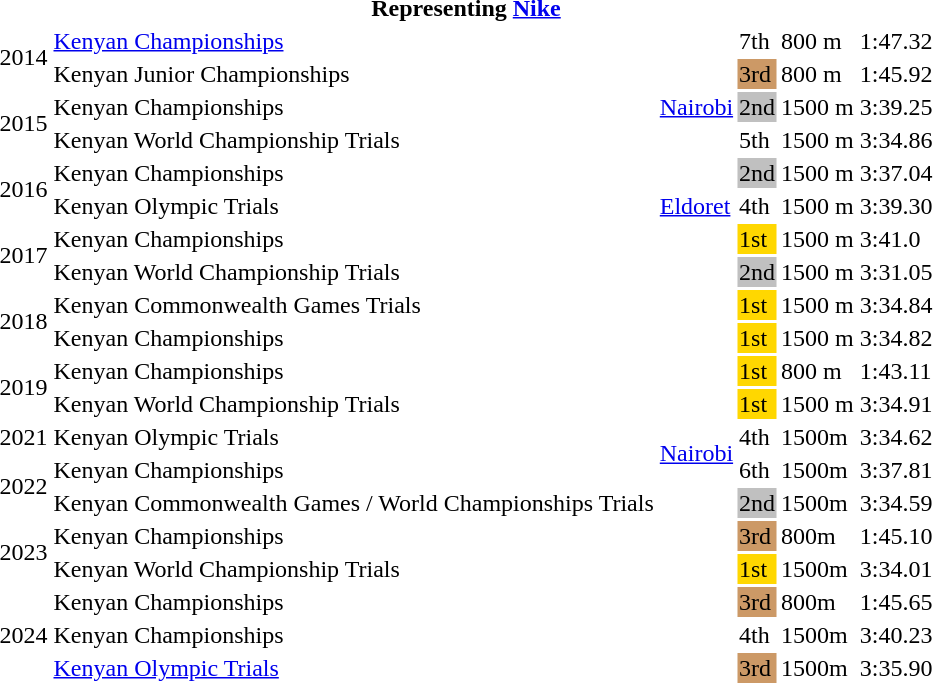<table>
<tr>
<th colspan=6>Representing <a href='#'>Nike</a></th>
</tr>
<tr>
<td rowspan=2>2014</td>
<td><a href='#'>Kenyan Championships</a></td>
<td rowspan=5><a href='#'>Nairobi</a></td>
<td>7th</td>
<td>800 m</td>
<td>1:47.32</td>
</tr>
<tr>
<td>Kenyan Junior Championships</td>
<td bgcolor=cc9966>3rd</td>
<td>800 m</td>
<td>1:45.92</td>
</tr>
<tr>
<td rowspan=2>2015</td>
<td>Kenyan Championships</td>
<td bgcolor=silver>2nd</td>
<td>1500 m</td>
<td>3:39.25</td>
</tr>
<tr>
<td>Kenyan World Championship Trials</td>
<td>5th</td>
<td>1500 m</td>
<td>3:34.86</td>
</tr>
<tr>
<td rowspan="2">2016</td>
<td>Kenyan Championships</td>
<td bgcolor=silver>2nd</td>
<td>1500 m</td>
<td>3:37.04</td>
</tr>
<tr>
<td>Kenyan Olympic Trials</td>
<td><a href='#'>Eldoret</a></td>
<td>4th</td>
<td>1500 m</td>
<td>3:39.30</td>
</tr>
<tr>
<td rowspan=2>2017</td>
<td>Kenyan Championships</td>
<td rowspan=14><a href='#'>Nairobi</a></td>
<td bgcolor=gold>1st</td>
<td>1500 m</td>
<td>3:41.0</td>
</tr>
<tr>
<td>Kenyan World Championship Trials</td>
<td bgcolor=silver>2nd</td>
<td>1500 m</td>
<td>3:31.05</td>
</tr>
<tr>
<td rowspan=2>2018</td>
<td>Kenyan Commonwealth Games Trials</td>
<td bgcolor=gold>1st</td>
<td>1500 m</td>
<td>3:34.84</td>
</tr>
<tr>
<td>Kenyan Championships</td>
<td bgcolor=gold>1st</td>
<td>1500 m</td>
<td>3:34.82</td>
</tr>
<tr>
<td rowspan=2>2019</td>
<td>Kenyan Championships</td>
<td bgcolor=gold>1st</td>
<td>800 m</td>
<td>1:43.11</td>
</tr>
<tr>
<td>Kenyan World Championship Trials</td>
<td bgcolor=gold>1st</td>
<td>1500 m</td>
<td>3:34.91</td>
</tr>
<tr>
<td>2021</td>
<td>Kenyan Olympic Trials</td>
<td>4th</td>
<td>1500m</td>
<td>3:34.62</td>
</tr>
<tr>
<td rowspan=2>2022</td>
<td>Kenyan Championships</td>
<td>6th</td>
<td>1500m</td>
<td>3:37.81</td>
</tr>
<tr>
<td>Kenyan Commonwealth Games / World Championships Trials</td>
<td bgcolor=silver>2nd</td>
<td>1500m</td>
<td>3:34.59</td>
</tr>
<tr>
<td rowspan=2>2023</td>
<td>Kenyan Championships</td>
<td bgcolor=cc9966>3rd</td>
<td>800m</td>
<td>1:45.10</td>
</tr>
<tr>
<td>Kenyan World Championship Trials</td>
<td bgcolor=gold>1st</td>
<td>1500m</td>
<td>3:34.01</td>
</tr>
<tr>
<td rowspan=3>2024</td>
<td>Kenyan Championships</td>
<td bgcolor=cc9966>3rd</td>
<td>800m</td>
<td>1:45.65</td>
</tr>
<tr>
<td>Kenyan Championships</td>
<td>4th</td>
<td>1500m</td>
<td>3:40.23</td>
</tr>
<tr>
<td><a href='#'>Kenyan Olympic Trials</a></td>
<td bgcolor=cc9966>3rd</td>
<td>1500m</td>
<td>3:35.90</td>
</tr>
</table>
